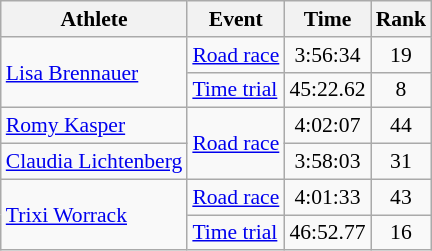<table class="wikitable" style="font-size:90%">
<tr>
<th>Athlete</th>
<th>Event</th>
<th>Time</th>
<th>Rank</th>
</tr>
<tr align=center>
<td align=left rowspan=2><a href='#'>Lisa Brennauer</a></td>
<td align=left><a href='#'>Road race</a></td>
<td>3:56:34</td>
<td>19</td>
</tr>
<tr align=center>
<td align=left><a href='#'>Time trial</a></td>
<td>45:22.62</td>
<td>8</td>
</tr>
<tr align=center>
<td align=left><a href='#'>Romy Kasper</a></td>
<td align=left rowspan=2><a href='#'>Road race</a></td>
<td>4:02:07</td>
<td>44</td>
</tr>
<tr align=center>
<td align=left><a href='#'>Claudia Lichtenberg</a></td>
<td>3:58:03</td>
<td>31</td>
</tr>
<tr align=center>
<td align=left rowspan=2><a href='#'>Trixi Worrack</a></td>
<td align=left><a href='#'>Road race</a></td>
<td>4:01:33</td>
<td>43</td>
</tr>
<tr align=center>
<td align=left><a href='#'>Time trial</a></td>
<td>46:52.77</td>
<td>16</td>
</tr>
</table>
